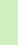<table class="toccolours" style="margin-left: 2em; margin-bottom: 1em; margin-top: 1em; margin-right: 10em; background:#D0F0C0; color:black; max-width: 100%;" cellspacing="5">
<tr>
<td style="text-align: left;"><br></td>
</tr>
</table>
